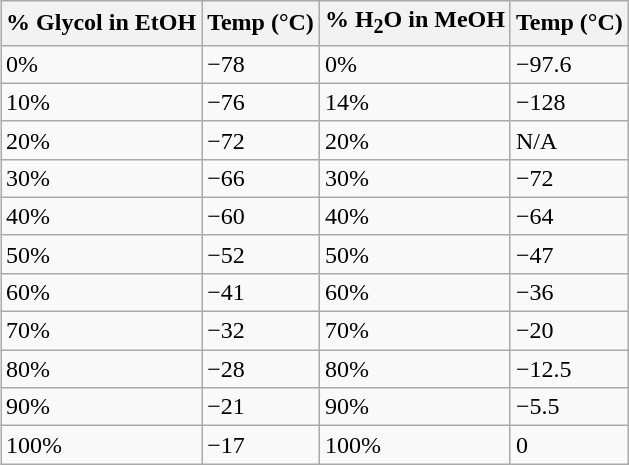<table class="wikitable" style="float:right; clear:right; margin-left:1em">
<tr>
<th>% Glycol in EtOH</th>
<th>Temp (°C)</th>
<th>% H<sub>2</sub>O in MeOH</th>
<th>Temp (°C)</th>
</tr>
<tr>
<td>0%</td>
<td>−78</td>
<td>0%</td>
<td>−97.6</td>
</tr>
<tr>
<td>10%</td>
<td>−76</td>
<td>14%</td>
<td>−128</td>
</tr>
<tr>
<td>20%</td>
<td>−72</td>
<td>20%</td>
<td>N/A</td>
</tr>
<tr>
<td>30%</td>
<td>−66</td>
<td>30%</td>
<td>−72</td>
</tr>
<tr>
<td>40%</td>
<td>−60</td>
<td>40%</td>
<td>−64</td>
</tr>
<tr>
<td>50%</td>
<td>−52</td>
<td>50%</td>
<td>−47</td>
</tr>
<tr>
<td>60%</td>
<td>−41</td>
<td>60%</td>
<td>−36</td>
</tr>
<tr>
<td>70%</td>
<td>−32</td>
<td>70%</td>
<td>−20</td>
</tr>
<tr>
<td>80%</td>
<td>−28</td>
<td>80%</td>
<td>−12.5</td>
</tr>
<tr>
<td>90%</td>
<td>−21</td>
<td>90%</td>
<td>−5.5</td>
</tr>
<tr>
<td>100%</td>
<td>−17</td>
<td>100%</td>
<td>0</td>
</tr>
</table>
